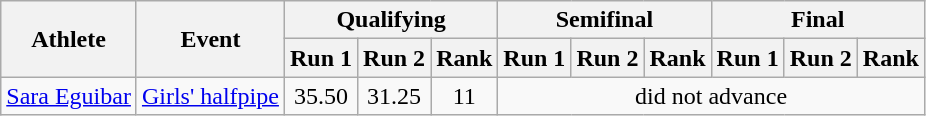<table class="wikitable">
<tr>
<th rowspan="2">Athlete</th>
<th rowspan="2">Event</th>
<th colspan="3">Qualifying</th>
<th colspan="3">Semifinal</th>
<th colspan="3">Final</th>
</tr>
<tr>
<th>Run 1</th>
<th>Run 2</th>
<th>Rank</th>
<th>Run 1</th>
<th>Run 2</th>
<th>Rank</th>
<th>Run 1</th>
<th>Run 2</th>
<th>Rank</th>
</tr>
<tr>
<td rowspan="1"><a href='#'>Sara Eguibar</a></td>
<td><a href='#'>Girls' halfpipe</a></td>
<td align="center">35.50</td>
<td align="center">31.25</td>
<td align="center">11</td>
<td align="center" colspan=6>did not advance</td>
</tr>
</table>
